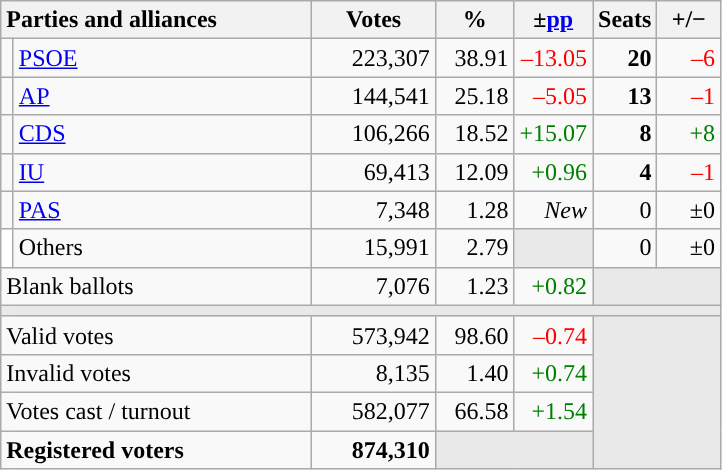<table class="wikitable" style="text-align:right;">
<tr>
<th style="text-align:left;" colspan="2" width="200">Parties and alliances</th>
<th width="75">Votes</th>
<th width="45">%</th>
<th width="45">±<a href='#'>pp</a></th>
<th width="35">Seats</th>
<th width="35">+/−</th>
</tr>
<tr>
<td width="1" style="color:inherit;background:"></td>
<td align="left"><a href='#'>PSOE</a></td>
<td>223,307</td>
<td>38.91</td>
<td style="color:red;">–13.05</td>
<td><strong>20</strong></td>
<td style="color:red;">–6</td>
</tr>
<tr>
<td style="color:inherit;background:"></td>
<td align="left"><a href='#'>AP</a></td>
<td>144,541</td>
<td>25.18</td>
<td style="color:red;">–5.05</td>
<td><strong>13</strong></td>
<td style="color:red;">–1</td>
</tr>
<tr>
<td style="color:inherit;background:"></td>
<td align="left"><a href='#'>CDS</a></td>
<td>106,266</td>
<td>18.52</td>
<td style="color:green;">+15.07</td>
<td><strong>8</strong></td>
<td style="color:green;">+8</td>
</tr>
<tr>
<td style="color:inherit;background:"></td>
<td align="left"><a href='#'>IU</a></td>
<td>69,413</td>
<td>12.09</td>
<td style="color:green;">+0.96</td>
<td><strong>4</strong></td>
<td style="color:red;">–1</td>
</tr>
<tr>
<td style="color:inherit;background:"></td>
<td align="left"><a href='#'>PAS</a></td>
<td>7,348</td>
<td>1.28</td>
<td><em>New</em></td>
<td>0</td>
<td>±0</td>
</tr>
<tr>
<td bgcolor="white"></td>
<td align="left">Others</td>
<td>15,991</td>
<td>2.79</td>
<td bgcolor="#E9E9E9"></td>
<td>0</td>
<td>±0</td>
</tr>
<tr>
<td align="left" colspan="2">Blank ballots</td>
<td>7,076</td>
<td>1.23</td>
<td style="color:green;">+0.82</td>
<td bgcolor="#E9E9E9" colspan="2"></td>
</tr>
<tr>
<td colspan="7" bgcolor="#E9E9E9"></td>
</tr>
<tr>
<td align="left" colspan="2">Valid votes</td>
<td>573,942</td>
<td>98.60</td>
<td style="color:red;">–0.74</td>
<td bgcolor="#E9E9E9" colspan="2" rowspan="4"></td>
</tr>
<tr>
<td align="left" colspan="2">Invalid votes</td>
<td>8,135</td>
<td>1.40</td>
<td style="color:green;">+0.74</td>
</tr>
<tr>
<td align="left" colspan="2">Votes cast / turnout</td>
<td>582,077</td>
<td>66.58</td>
<td style="color:green;">+1.54</td>
</tr>
<tr style="font-weight:bold;">
<td align="left" colspan="2">Registered voters</td>
<td>874,310</td>
<td bgcolor="#E9E9E9" colspan="2"></td>
</tr>
</table>
